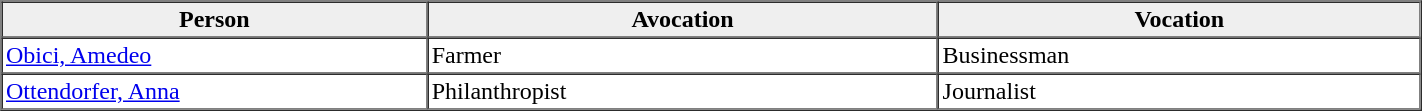<table border=1 cellpadding=2 cellspacing=0 width=75%>
<tr style="background:#efefef">
<th width=30%>Person</th>
<th>Avocation</th>
<th>Vocation</th>
</tr>
<tr>
<td><a href='#'>Obici, Amedeo</a></td>
<td>Farmer</td>
<td>Businessman</td>
</tr>
<tr>
<td><a href='#'>Ottendorfer, Anna</a></td>
<td>Philanthropist</td>
<td>Journalist</td>
</tr>
</table>
